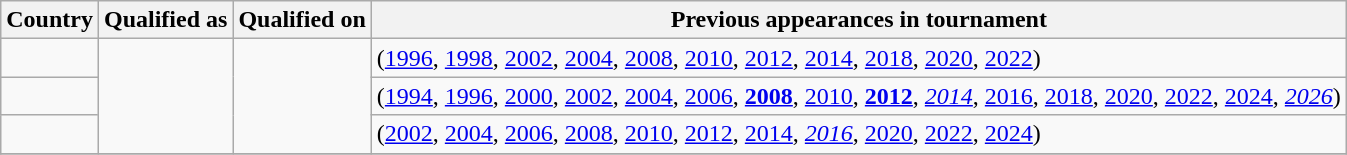<table class="wikitable sortable">
<tr>
<th>Country</th>
<th>Qualified as</th>
<th>Qualified on</th>
<th>Previous appearances in tournament</th>
</tr>
<tr>
<td></td>
<td rowspan=3></td>
<td rowspan=3></td>
<td> (<a href='#'>1996</a>, <a href='#'>1998</a>, <a href='#'>2002</a>, <a href='#'>2004</a>, <a href='#'>2008</a>, <a href='#'>2010</a>, <a href='#'>2012</a>, <a href='#'>2014</a>, <a href='#'>2018</a>, <a href='#'>2020</a>, <a href='#'>2022</a>)</td>
</tr>
<tr>
<td></td>
<td> (<a href='#'>1994</a>, <a href='#'>1996</a>, <a href='#'>2000</a>, <a href='#'>2002</a>, <a href='#'>2004</a>, <a href='#'>2006</a>, <a href='#'><strong>2008</strong></a>, <a href='#'>2010</a>, <a href='#'><strong>2012</strong></a>, <a href='#'><em>2014</em></a>, <a href='#'>2016</a>, <a href='#'>2018</a>, <a href='#'>2020</a>, <a href='#'>2022</a>, <a href='#'>2024</a>, <a href='#'><em>2026</em></a>)</td>
</tr>
<tr>
<td></td>
<td> (<a href='#'>2002</a>, <a href='#'>2004</a>, <a href='#'>2006</a>, <a href='#'>2008</a>, <a href='#'>2010</a>, <a href='#'>2012</a>, <a href='#'>2014</a>, <a href='#'><em>2016</em></a>, <a href='#'>2020</a>, <a href='#'>2022</a>, <a href='#'>2024</a>)</td>
</tr>
<tr>
</tr>
</table>
